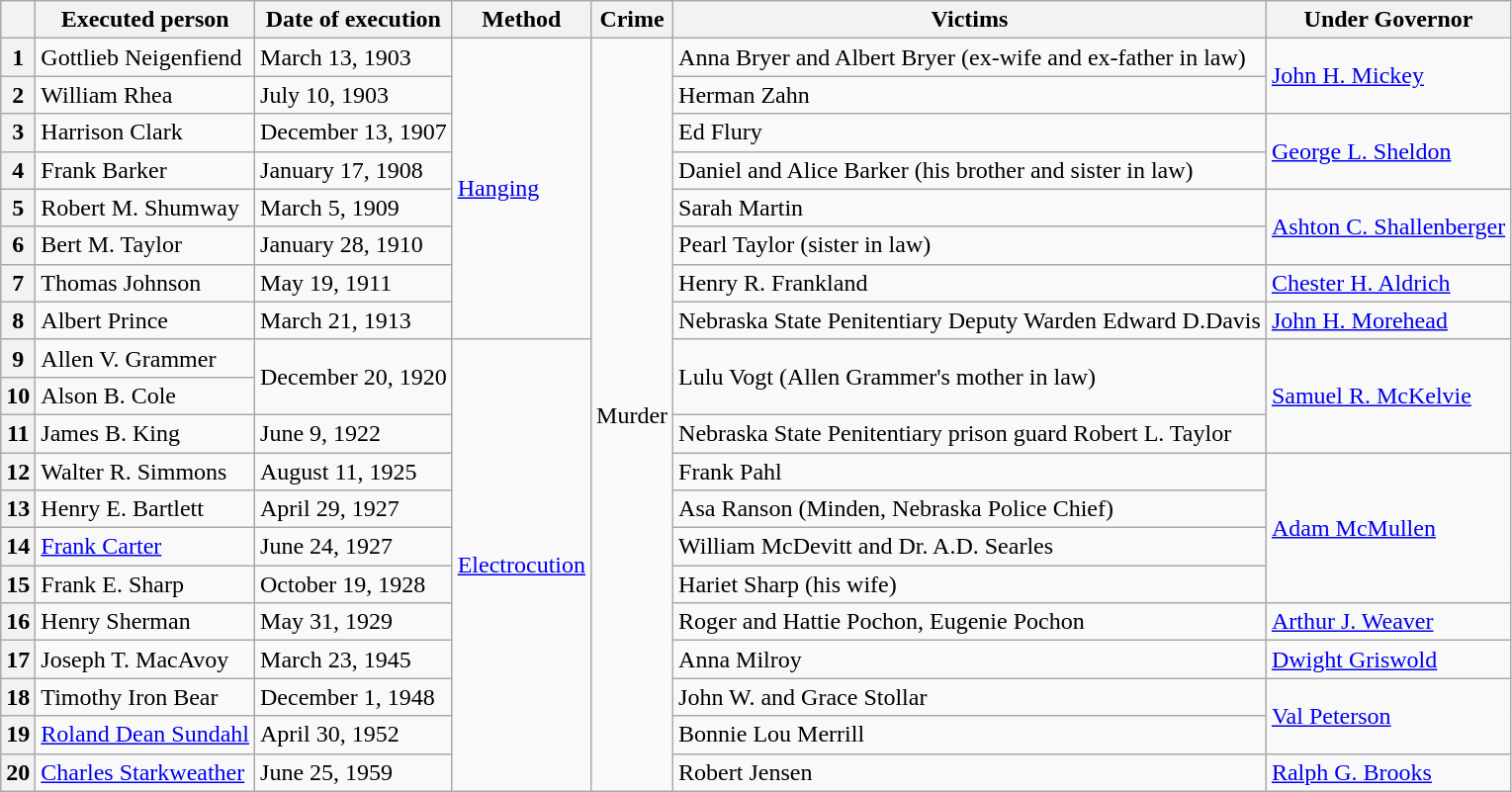<table class="wikitable">
<tr>
<th scope="col"></th>
<th>Executed person</th>
<th>Date of execution</th>
<th>Method</th>
<th>Crime</th>
<th>Victims</th>
<th>Under Governor</th>
</tr>
<tr>
<th scope="row">1</th>
<td>Gottlieb Neigenfiend</td>
<td>March 13, 1903</td>
<td rowspan="8"><a href='#'>Hanging</a></td>
<td rowspan="20">Murder</td>
<td>Anna Bryer and Albert Bryer (ex-wife and ex-father in law)</td>
<td rowspan="2"><a href='#'>John H. Mickey</a></td>
</tr>
<tr>
<th scope="row">2</th>
<td>William Rhea</td>
<td>July 10, 1903</td>
<td>Herman Zahn</td>
</tr>
<tr>
<th scope="row">3</th>
<td>Harrison Clark</td>
<td>December 13, 1907</td>
<td>Ed Flury</td>
<td rowspan="2"><a href='#'>George L. Sheldon</a></td>
</tr>
<tr>
<th scope="row">4</th>
<td>Frank Barker</td>
<td>January 17, 1908</td>
<td>Daniel and Alice Barker (his brother and sister in law)</td>
</tr>
<tr>
<th scope="row">5</th>
<td>Robert M. Shumway</td>
<td>March 5, 1909</td>
<td>Sarah Martin</td>
<td rowspan="2"><a href='#'>Ashton C. Shallenberger</a></td>
</tr>
<tr>
<th scope="row">6</th>
<td>Bert M. Taylor</td>
<td>January 28, 1910</td>
<td>Pearl Taylor (sister in law)</td>
</tr>
<tr>
<th scope="row">7</th>
<td>Thomas Johnson</td>
<td>May 19, 1911</td>
<td>Henry R. Frankland</td>
<td><a href='#'>Chester H. Aldrich</a></td>
</tr>
<tr>
<th scope="row">8</th>
<td>Albert Prince</td>
<td>March 21, 1913</td>
<td>Nebraska State Penitentiary Deputy Warden Edward D.Davis</td>
<td><a href='#'>John H. Morehead</a></td>
</tr>
<tr>
<th scope="row">9</th>
<td>Allen V. Grammer</td>
<td rowspan="2">December 20, 1920</td>
<td rowspan="12"><a href='#'>Electrocution</a></td>
<td rowspan="2">Lulu Vogt (Allen Grammer's mother in law)</td>
<td rowspan="3"><a href='#'>Samuel R. McKelvie</a></td>
</tr>
<tr>
<th scope="row">10</th>
<td>Alson B. Cole</td>
</tr>
<tr>
<th scope="row">11</th>
<td>James B. King</td>
<td>June 9, 1922</td>
<td>Nebraska State Penitentiary prison guard Robert L. Taylor</td>
</tr>
<tr>
<th scope="row">12</th>
<td>Walter R. Simmons</td>
<td>August 11, 1925</td>
<td>Frank Pahl</td>
<td rowspan="4"><a href='#'>Adam McMullen</a></td>
</tr>
<tr>
<th scope="row">13</th>
<td>Henry E. Bartlett</td>
<td>April 29, 1927</td>
<td>Asa Ranson (Minden, Nebraska Police Chief)</td>
</tr>
<tr>
<th scope="row">14</th>
<td><a href='#'>Frank Carter</a></td>
<td>June 24, 1927</td>
<td>William McDevitt and Dr. A.D. Searles</td>
</tr>
<tr>
<th scope="row">15</th>
<td>Frank E. Sharp</td>
<td>October 19, 1928</td>
<td>Hariet Sharp (his wife)</td>
</tr>
<tr>
<th scope="row">16</th>
<td>Henry Sherman</td>
<td>May 31, 1929</td>
<td>Roger and Hattie Pochon, Eugenie Pochon</td>
<td><a href='#'>Arthur J. Weaver</a></td>
</tr>
<tr>
<th scope="row">17</th>
<td>Joseph T. MacAvoy</td>
<td>March 23, 1945</td>
<td>Anna Milroy</td>
<td><a href='#'>Dwight Griswold</a></td>
</tr>
<tr>
<th scope="row">18</th>
<td>Timothy Iron Bear</td>
<td>December 1, 1948</td>
<td>John W. and Grace Stollar</td>
<td rowspan="2"><a href='#'>Val Peterson</a></td>
</tr>
<tr>
<th scope="row">19</th>
<td><a href='#'>Roland Dean Sundahl</a></td>
<td>April 30, 1952</td>
<td>Bonnie Lou Merrill</td>
</tr>
<tr>
<th scope="row">20</th>
<td><a href='#'>Charles Starkweather</a></td>
<td>June 25, 1959</td>
<td>Robert Jensen</td>
<td><a href='#'>Ralph G. Brooks</a></td>
</tr>
</table>
